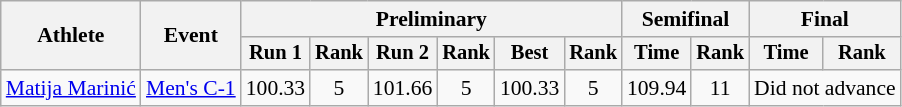<table class="wikitable" style="font-size:90%">
<tr>
<th rowspan=2>Athlete</th>
<th rowspan=2>Event</th>
<th colspan=6>Preliminary</th>
<th colspan=2>Semifinal</th>
<th colspan=2>Final</th>
</tr>
<tr style="font-size:95%">
<th>Run 1</th>
<th>Rank</th>
<th>Run 2</th>
<th>Rank</th>
<th>Best</th>
<th>Rank</th>
<th>Time</th>
<th>Rank</th>
<th>Time</th>
<th>Rank</th>
</tr>
<tr align=center>
<td align=left><a href='#'>Matija Marinić</a></td>
<td align=left><a href='#'>Men's C-1</a></td>
<td>100.33</td>
<td>5</td>
<td>101.66</td>
<td>5</td>
<td>100.33</td>
<td>5</td>
<td>109.94</td>
<td>11</td>
<td colspan=2>Did not advance</td>
</tr>
</table>
